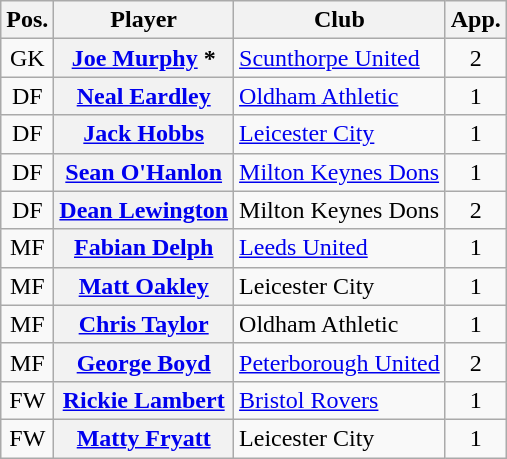<table class="wikitable plainrowheaders" style="text-align: left">
<tr>
<th scope=col>Pos.</th>
<th scope=col>Player</th>
<th scope=col>Club</th>
<th scope=col>App.</th>
</tr>
<tr>
<td style=text-align:center>GK</td>
<th scope=row><a href='#'>Joe Murphy</a> *</th>
<td><a href='#'>Scunthorpe United</a></td>
<td style=text-align:center>2</td>
</tr>
<tr>
<td style=text-align:center>DF</td>
<th scope=row><a href='#'>Neal Eardley</a></th>
<td><a href='#'>Oldham Athletic</a></td>
<td style=text-align:center>1</td>
</tr>
<tr>
<td style=text-align:center>DF</td>
<th scope=row><a href='#'>Jack Hobbs</a></th>
<td><a href='#'>Leicester City</a></td>
<td style=text-align:center>1</td>
</tr>
<tr>
<td style=text-align:center>DF</td>
<th scope=row><a href='#'>Sean O'Hanlon</a></th>
<td><a href='#'>Milton Keynes Dons</a></td>
<td style=text-align:center>1</td>
</tr>
<tr>
<td style=text-align:center>DF</td>
<th scope=row><a href='#'>Dean Lewington</a></th>
<td>Milton Keynes Dons</td>
<td style=text-align:center>2</td>
</tr>
<tr>
<td style=text-align:center>MF</td>
<th scope=row><a href='#'>Fabian Delph</a></th>
<td><a href='#'>Leeds United</a></td>
<td style=text-align:center>1</td>
</tr>
<tr>
<td style=text-align:center>MF</td>
<th scope=row><a href='#'>Matt Oakley</a></th>
<td>Leicester City</td>
<td style=text-align:center>1</td>
</tr>
<tr>
<td style=text-align:center>MF</td>
<th scope=row><a href='#'>Chris Taylor</a></th>
<td>Oldham Athletic</td>
<td style=text-align:center>1</td>
</tr>
<tr>
<td style=text-align:center>MF</td>
<th scope=row><a href='#'>George Boyd</a></th>
<td><a href='#'>Peterborough United</a></td>
<td style=text-align:center>2</td>
</tr>
<tr>
<td style=text-align:center>FW</td>
<th scope=row><a href='#'>Rickie Lambert</a></th>
<td><a href='#'>Bristol Rovers</a></td>
<td style=text-align:center>1</td>
</tr>
<tr>
<td style=text-align:center>FW</td>
<th scope=row><a href='#'>Matty Fryatt</a></th>
<td>Leicester City</td>
<td style=text-align:center>1</td>
</tr>
</table>
